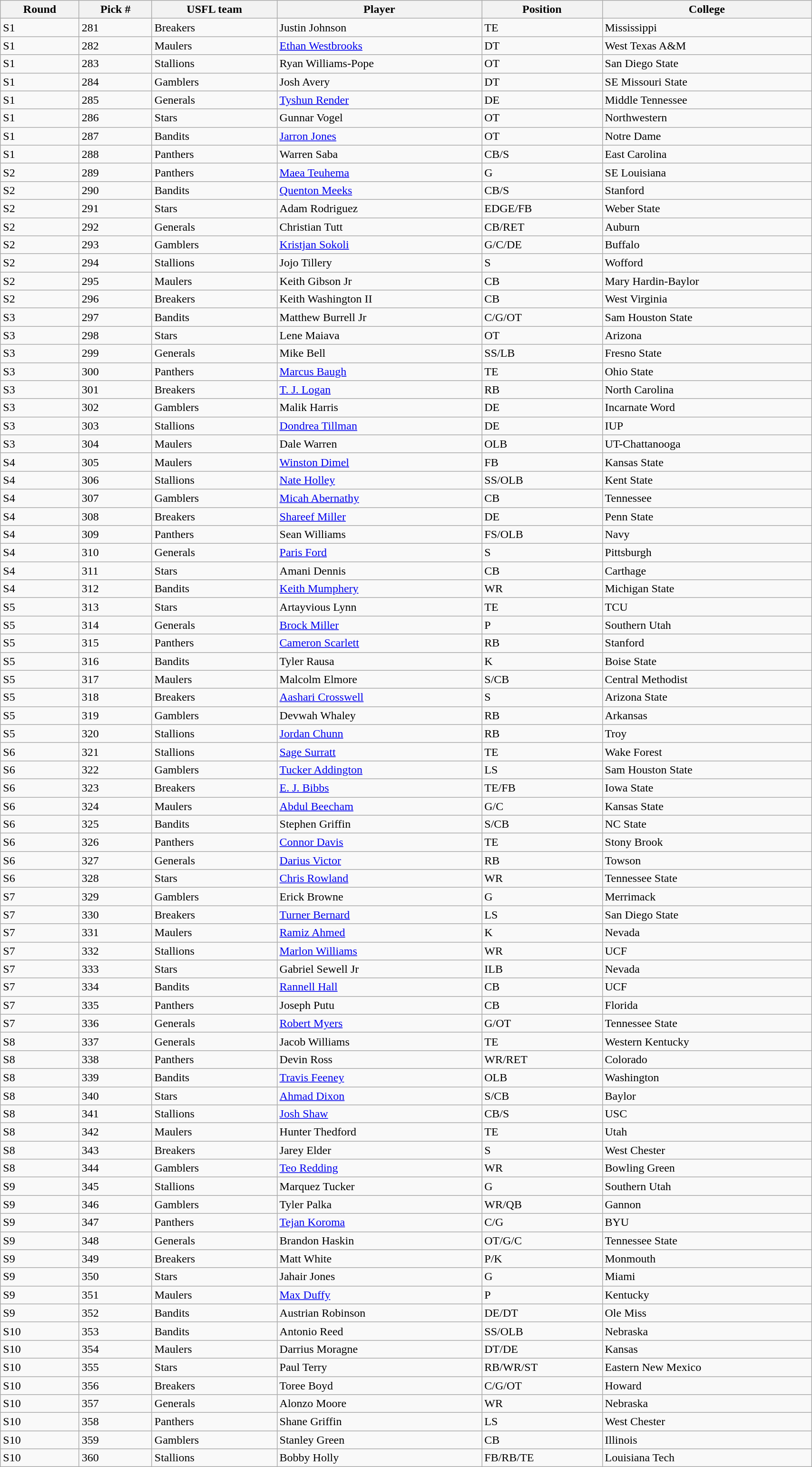<table class="wikitable sortable sortable" style="width: 90%">
<tr>
<th>Round</th>
<th>Pick #</th>
<th>USFL team</th>
<th>Player</th>
<th>Position</th>
<th>College</th>
</tr>
<tr>
<td>S1</td>
<td>281</td>
<td>Breakers</td>
<td>Justin Johnson</td>
<td>TE</td>
<td>Mississippi</td>
</tr>
<tr>
<td>S1</td>
<td>282</td>
<td>Maulers</td>
<td><a href='#'>Ethan Westbrooks</a></td>
<td>DT</td>
<td>West Texas A&M</td>
</tr>
<tr>
<td>S1</td>
<td>283</td>
<td>Stallions</td>
<td>Ryan Williams-Pope</td>
<td>OT</td>
<td>San Diego State</td>
</tr>
<tr>
<td>S1</td>
<td>284</td>
<td>Gamblers</td>
<td>Josh Avery</td>
<td>DT</td>
<td>SE Missouri State</td>
</tr>
<tr>
<td>S1</td>
<td>285</td>
<td>Generals</td>
<td><a href='#'>Tyshun Render</a></td>
<td>DE</td>
<td>Middle Tennessee</td>
</tr>
<tr>
<td>S1</td>
<td>286</td>
<td>Stars</td>
<td>Gunnar Vogel</td>
<td>OT</td>
<td>Northwestern</td>
</tr>
<tr>
<td>S1</td>
<td>287</td>
<td>Bandits</td>
<td><a href='#'>Jarron Jones</a></td>
<td>OT</td>
<td>Notre Dame</td>
</tr>
<tr>
<td>S1</td>
<td>288</td>
<td>Panthers</td>
<td>Warren Saba</td>
<td>CB/S</td>
<td>East Carolina</td>
</tr>
<tr>
<td>S2</td>
<td>289</td>
<td>Panthers</td>
<td><a href='#'>Maea Teuhema</a></td>
<td>G</td>
<td>SE Louisiana</td>
</tr>
<tr>
<td>S2</td>
<td>290</td>
<td>Bandits</td>
<td><a href='#'>Quenton Meeks</a></td>
<td>CB/S</td>
<td>Stanford</td>
</tr>
<tr>
<td>S2</td>
<td>291</td>
<td>Stars</td>
<td>Adam Rodriguez</td>
<td>EDGE/FB</td>
<td>Weber State</td>
</tr>
<tr>
<td>S2</td>
<td>292</td>
<td>Generals</td>
<td>Christian Tutt</td>
<td>CB/RET</td>
<td>Auburn</td>
</tr>
<tr>
<td>S2</td>
<td>293</td>
<td>Gamblers</td>
<td><a href='#'>Kristjan Sokoli</a></td>
<td>G/C/DE</td>
<td>Buffalo</td>
</tr>
<tr>
<td>S2</td>
<td>294</td>
<td>Stallions</td>
<td>Jojo Tillery</td>
<td>S</td>
<td>Wofford</td>
</tr>
<tr>
<td>S2</td>
<td>295</td>
<td>Maulers</td>
<td>Keith Gibson Jr</td>
<td>CB</td>
<td>Mary Hardin-Baylor</td>
</tr>
<tr>
<td>S2</td>
<td>296</td>
<td>Breakers</td>
<td>Keith Washington II</td>
<td>CB</td>
<td>West Virginia</td>
</tr>
<tr>
<td>S3</td>
<td>297</td>
<td>Bandits</td>
<td>Matthew Burrell Jr</td>
<td>C/G/OT</td>
<td>Sam Houston State</td>
</tr>
<tr>
<td>S3</td>
<td>298</td>
<td>Stars</td>
<td>Lene Maiava</td>
<td>OT</td>
<td>Arizona</td>
</tr>
<tr>
<td>S3</td>
<td>299</td>
<td>Generals</td>
<td>Mike Bell</td>
<td>SS/LB</td>
<td>Fresno State</td>
</tr>
<tr>
<td>S3</td>
<td>300</td>
<td>Panthers</td>
<td><a href='#'>Marcus Baugh</a></td>
<td>TE</td>
<td>Ohio State</td>
</tr>
<tr>
<td>S3</td>
<td>301</td>
<td>Breakers</td>
<td><a href='#'>T. J. Logan</a></td>
<td>RB</td>
<td>North Carolina</td>
</tr>
<tr>
<td>S3</td>
<td>302</td>
<td>Gamblers</td>
<td>Malik Harris</td>
<td>DE</td>
<td>Incarnate Word</td>
</tr>
<tr>
<td>S3</td>
<td>303</td>
<td>Stallions</td>
<td><a href='#'>Dondrea Tillman</a></td>
<td>DE</td>
<td>IUP</td>
</tr>
<tr>
<td>S3</td>
<td>304</td>
<td>Maulers</td>
<td>Dale Warren</td>
<td>OLB</td>
<td>UT-Chattanooga</td>
</tr>
<tr>
<td>S4</td>
<td>305</td>
<td>Maulers</td>
<td><a href='#'>Winston Dimel</a></td>
<td>FB</td>
<td>Kansas State</td>
</tr>
<tr>
<td>S4</td>
<td>306</td>
<td>Stallions</td>
<td><a href='#'>Nate Holley</a></td>
<td>SS/OLB</td>
<td>Kent State</td>
</tr>
<tr>
<td>S4</td>
<td>307</td>
<td>Gamblers</td>
<td><a href='#'>Micah Abernathy</a></td>
<td>CB</td>
<td>Tennessee</td>
</tr>
<tr>
<td>S4</td>
<td>308</td>
<td>Breakers</td>
<td><a href='#'>Shareef Miller</a></td>
<td>DE</td>
<td>Penn State</td>
</tr>
<tr>
<td>S4</td>
<td>309</td>
<td>Panthers</td>
<td>Sean Williams</td>
<td>FS/OLB</td>
<td>Navy</td>
</tr>
<tr>
<td>S4</td>
<td>310</td>
<td>Generals</td>
<td><a href='#'>Paris Ford</a></td>
<td>S</td>
<td>Pittsburgh</td>
</tr>
<tr>
<td>S4</td>
<td>311</td>
<td>Stars</td>
<td>Amani Dennis</td>
<td>CB</td>
<td>Carthage</td>
</tr>
<tr>
<td>S4</td>
<td>312</td>
<td>Bandits</td>
<td><a href='#'>Keith Mumphery</a></td>
<td>WR</td>
<td>Michigan State</td>
</tr>
<tr>
<td>S5</td>
<td>313</td>
<td>Stars</td>
<td>Artayvious Lynn</td>
<td>TE</td>
<td>TCU</td>
</tr>
<tr>
<td>S5</td>
<td>314</td>
<td>Generals</td>
<td><a href='#'>Brock Miller</a></td>
<td>P</td>
<td>Southern Utah</td>
</tr>
<tr>
<td>S5</td>
<td>315</td>
<td>Panthers</td>
<td><a href='#'>Cameron Scarlett</a></td>
<td>RB</td>
<td>Stanford</td>
</tr>
<tr>
<td>S5</td>
<td>316</td>
<td>Bandits</td>
<td>Tyler Rausa</td>
<td>K</td>
<td>Boise State</td>
</tr>
<tr>
<td>S5</td>
<td>317</td>
<td>Maulers</td>
<td>Malcolm Elmore</td>
<td>S/CB</td>
<td>Central Methodist</td>
</tr>
<tr>
<td>S5</td>
<td>318</td>
<td>Breakers</td>
<td><a href='#'>Aashari Crosswell</a></td>
<td>S</td>
<td>Arizona State</td>
</tr>
<tr>
<td>S5</td>
<td>319</td>
<td>Gamblers</td>
<td>Devwah Whaley</td>
<td>RB</td>
<td>Arkansas</td>
</tr>
<tr>
<td>S5</td>
<td>320</td>
<td>Stallions</td>
<td><a href='#'>Jordan Chunn</a></td>
<td>RB</td>
<td>Troy</td>
</tr>
<tr>
<td>S6</td>
<td>321</td>
<td>Stallions</td>
<td><a href='#'>Sage Surratt</a></td>
<td>TE</td>
<td>Wake Forest</td>
</tr>
<tr>
<td>S6</td>
<td>322</td>
<td>Gamblers</td>
<td><a href='#'>Tucker Addington</a></td>
<td>LS</td>
<td>Sam Houston State</td>
</tr>
<tr>
<td>S6</td>
<td>323</td>
<td>Breakers</td>
<td><a href='#'>E. J. Bibbs</a></td>
<td>TE/FB</td>
<td>Iowa State</td>
</tr>
<tr>
<td>S6</td>
<td>324</td>
<td>Maulers</td>
<td><a href='#'>Abdul Beecham</a></td>
<td>G/C</td>
<td>Kansas State</td>
</tr>
<tr>
<td>S6</td>
<td>325</td>
<td>Bandits</td>
<td>Stephen Griffin</td>
<td>S/CB</td>
<td>NC State</td>
</tr>
<tr>
<td>S6</td>
<td>326</td>
<td>Panthers</td>
<td><a href='#'>Connor Davis</a></td>
<td>TE</td>
<td>Stony Brook</td>
</tr>
<tr>
<td>S6</td>
<td>327</td>
<td>Generals</td>
<td><a href='#'>Darius Victor</a></td>
<td>RB</td>
<td>Towson</td>
</tr>
<tr>
<td>S6</td>
<td>328</td>
<td>Stars</td>
<td><a href='#'>Chris Rowland</a></td>
<td>WR</td>
<td>Tennessee State</td>
</tr>
<tr>
<td>S7</td>
<td>329</td>
<td>Gamblers</td>
<td>Erick Browne</td>
<td>G</td>
<td>Merrimack</td>
</tr>
<tr>
<td>S7</td>
<td>330</td>
<td>Breakers</td>
<td><a href='#'>Turner Bernard</a></td>
<td>LS</td>
<td>San Diego State</td>
</tr>
<tr>
<td>S7</td>
<td>331</td>
<td>Maulers</td>
<td><a href='#'>Ramiz Ahmed</a></td>
<td>K</td>
<td>Nevada</td>
</tr>
<tr>
<td>S7</td>
<td>332</td>
<td>Stallions</td>
<td><a href='#'>Marlon Williams</a></td>
<td>WR</td>
<td>UCF</td>
</tr>
<tr>
<td>S7</td>
<td>333</td>
<td>Stars</td>
<td>Gabriel Sewell Jr</td>
<td>ILB</td>
<td>Nevada</td>
</tr>
<tr>
<td>S7</td>
<td>334</td>
<td>Bandits</td>
<td><a href='#'>Rannell Hall</a></td>
<td>CB</td>
<td>UCF</td>
</tr>
<tr>
<td>S7</td>
<td>335</td>
<td>Panthers</td>
<td>Joseph Putu</td>
<td>CB</td>
<td>Florida</td>
</tr>
<tr>
<td>S7</td>
<td>336</td>
<td>Generals</td>
<td><a href='#'>Robert Myers</a></td>
<td>G/OT</td>
<td>Tennessee State</td>
</tr>
<tr>
<td>S8</td>
<td>337</td>
<td>Generals</td>
<td>Jacob Williams</td>
<td>TE</td>
<td>Western Kentucky</td>
</tr>
<tr>
<td>S8</td>
<td>338</td>
<td>Panthers</td>
<td>Devin Ross</td>
<td>WR/RET</td>
<td>Colorado</td>
</tr>
<tr>
<td>S8</td>
<td>339</td>
<td>Bandits</td>
<td><a href='#'>Travis Feeney</a></td>
<td>OLB</td>
<td>Washington</td>
</tr>
<tr>
<td>S8</td>
<td>340</td>
<td>Stars</td>
<td><a href='#'>Ahmad Dixon</a></td>
<td>S/CB</td>
<td>Baylor</td>
</tr>
<tr>
<td>S8</td>
<td>341</td>
<td>Stallions</td>
<td><a href='#'>Josh Shaw</a></td>
<td>CB/S</td>
<td>USC</td>
</tr>
<tr>
<td>S8</td>
<td>342</td>
<td>Maulers</td>
<td>Hunter Thedford</td>
<td>TE</td>
<td>Utah</td>
</tr>
<tr>
<td>S8</td>
<td>343</td>
<td>Breakers</td>
<td>Jarey Elder</td>
<td>S</td>
<td>West Chester</td>
</tr>
<tr>
<td>S8</td>
<td>344</td>
<td>Gamblers</td>
<td><a href='#'>Teo Redding</a></td>
<td>WR</td>
<td>Bowling Green</td>
</tr>
<tr>
<td>S9</td>
<td>345</td>
<td>Stallions</td>
<td>Marquez Tucker</td>
<td>G</td>
<td>Southern Utah</td>
</tr>
<tr>
<td>S9</td>
<td>346</td>
<td>Gamblers</td>
<td>Tyler Palka</td>
<td>WR/QB</td>
<td>Gannon</td>
</tr>
<tr>
<td>S9</td>
<td>347</td>
<td>Panthers</td>
<td><a href='#'>Tejan Koroma</a></td>
<td>C/G</td>
<td>BYU</td>
</tr>
<tr>
<td>S9</td>
<td>348</td>
<td>Generals</td>
<td>Brandon Haskin</td>
<td>OT/G/C</td>
<td>Tennessee State</td>
</tr>
<tr>
<td>S9</td>
<td>349</td>
<td>Breakers</td>
<td>Matt White</td>
<td>P/K</td>
<td>Monmouth</td>
</tr>
<tr>
<td>S9</td>
<td>350</td>
<td>Stars</td>
<td>Jahair Jones</td>
<td>G</td>
<td>Miami</td>
</tr>
<tr>
<td>S9</td>
<td>351</td>
<td>Maulers</td>
<td><a href='#'>Max Duffy</a></td>
<td>P</td>
<td>Kentucky</td>
</tr>
<tr>
<td>S9</td>
<td>352</td>
<td>Bandits</td>
<td>Austrian Robinson</td>
<td>DE/DT</td>
<td>Ole Miss</td>
</tr>
<tr>
<td>S10</td>
<td>353</td>
<td>Bandits</td>
<td>Antonio Reed</td>
<td>SS/OLB</td>
<td>Nebraska</td>
</tr>
<tr>
<td>S10</td>
<td>354</td>
<td>Maulers</td>
<td>Darrius Moragne</td>
<td>DT/DE</td>
<td>Kansas</td>
</tr>
<tr>
<td>S10</td>
<td>355</td>
<td>Stars</td>
<td>Paul Terry</td>
<td>RB/WR/ST</td>
<td>Eastern New Mexico</td>
</tr>
<tr>
<td>S10</td>
<td>356</td>
<td>Breakers</td>
<td>Toree Boyd</td>
<td>C/G/OT</td>
<td>Howard</td>
</tr>
<tr>
<td>S10</td>
<td>357</td>
<td>Generals</td>
<td>Alonzo Moore</td>
<td>WR</td>
<td>Nebraska</td>
</tr>
<tr>
<td>S10</td>
<td>358</td>
<td>Panthers</td>
<td>Shane Griffin</td>
<td>LS</td>
<td>West Chester</td>
</tr>
<tr>
<td>S10</td>
<td>359</td>
<td>Gamblers</td>
<td>Stanley Green</td>
<td>CB</td>
<td>Illinois</td>
</tr>
<tr>
<td>S10</td>
<td>360</td>
<td>Stallions</td>
<td>Bobby Holly</td>
<td>FB/RB/TE</td>
<td>Louisiana Tech</td>
</tr>
</table>
